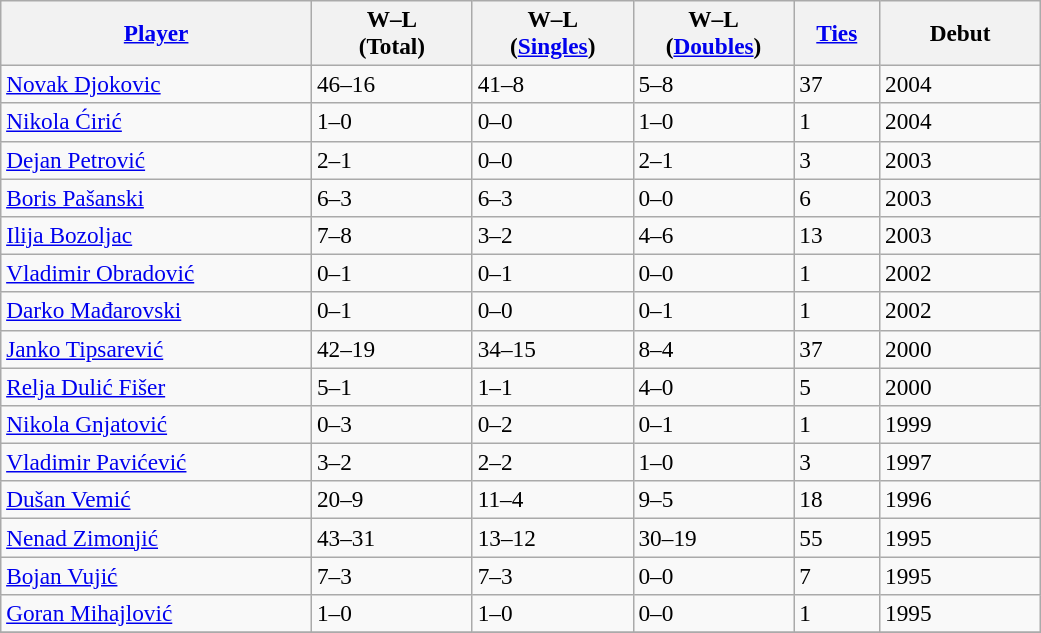<table class="wikitable sortable" style=font-size:97%>
<tr>
<th width=200><a href='#'>Player</a></th>
<th width=100>W–L<br>(Total)</th>
<th width=100>W–L<br>(<a href='#'>Singles</a>)</th>
<th width=100>W–L<br>(<a href='#'>Doubles</a>)</th>
<th width=50><a href='#'>Ties</a></th>
<th width=100>Debut</th>
</tr>
<tr>
<td><a href='#'>Novak Djokovic</a></td>
<td>46–16</td>
<td>41–8</td>
<td>5–8</td>
<td>37</td>
<td>2004</td>
</tr>
<tr>
<td><a href='#'>Nikola Ćirić</a></td>
<td>1–0</td>
<td>0–0</td>
<td>1–0</td>
<td>1</td>
<td>2004</td>
</tr>
<tr>
<td><a href='#'>Dejan Petrović</a></td>
<td>2–1</td>
<td>0–0</td>
<td>2–1</td>
<td>3</td>
<td>2003</td>
</tr>
<tr>
<td><a href='#'>Boris Pašanski</a></td>
<td>6–3</td>
<td>6–3</td>
<td>0–0</td>
<td>6</td>
<td>2003</td>
</tr>
<tr>
<td><a href='#'>Ilija Bozoljac</a></td>
<td>7–8</td>
<td>3–2</td>
<td>4–6</td>
<td>13</td>
<td>2003</td>
</tr>
<tr>
<td><a href='#'>Vladimir Obradović</a></td>
<td>0–1</td>
<td>0–1</td>
<td>0–0</td>
<td>1</td>
<td>2002</td>
</tr>
<tr>
<td><a href='#'>Darko Mađarovski</a></td>
<td>0–1</td>
<td>0–0</td>
<td>0–1</td>
<td>1</td>
<td>2002</td>
</tr>
<tr>
<td><a href='#'>Janko Tipsarević</a></td>
<td>42–19</td>
<td>34–15</td>
<td>8–4</td>
<td>37</td>
<td>2000</td>
</tr>
<tr>
<td><a href='#'>Relja Dulić Fišer</a></td>
<td>5–1</td>
<td>1–1</td>
<td>4–0</td>
<td>5</td>
<td>2000</td>
</tr>
<tr>
<td><a href='#'>Nikola Gnjatović</a></td>
<td>0–3</td>
<td>0–2</td>
<td>0–1</td>
<td>1</td>
<td>1999</td>
</tr>
<tr>
<td><a href='#'>Vladimir Pavićević</a></td>
<td>3–2</td>
<td>2–2</td>
<td>1–0</td>
<td>3</td>
<td>1997</td>
</tr>
<tr>
<td><a href='#'>Dušan Vemić</a></td>
<td>20–9</td>
<td>11–4</td>
<td>9–5</td>
<td>18</td>
<td>1996</td>
</tr>
<tr>
<td><a href='#'>Nenad Zimonjić</a></td>
<td>43–31</td>
<td>13–12</td>
<td>30–19</td>
<td>55</td>
<td>1995</td>
</tr>
<tr>
<td><a href='#'>Bojan Vujić</a></td>
<td>7–3</td>
<td>7–3</td>
<td>0–0</td>
<td>7</td>
<td>1995</td>
</tr>
<tr>
<td><a href='#'>Goran Mihajlović</a></td>
<td>1–0</td>
<td>1–0</td>
<td>0–0</td>
<td>1</td>
<td>1995</td>
</tr>
<tr>
</tr>
</table>
